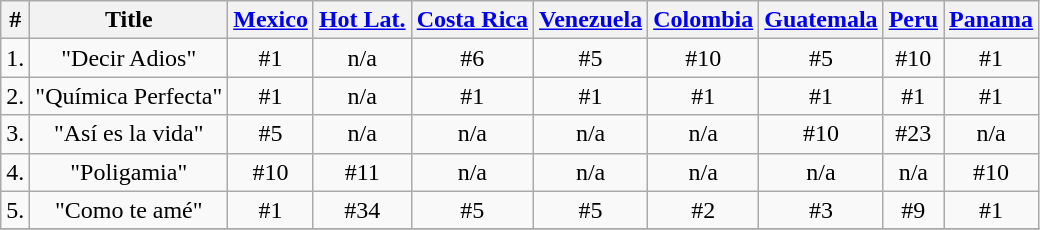<table class="wikitable">
<tr>
<th>#</th>
<th>Title</th>
<th><a href='#'>Mexico</a></th>
<th><a href='#'>Hot Lat.</a></th>
<th><a href='#'>Costa Rica</a></th>
<th><a href='#'>Venezuela</a></th>
<th><a href='#'>Colombia</a></th>
<th><a href='#'>Guatemala</a></th>
<th><a href='#'>Peru</a></th>
<th><a href='#'>Panama</a></th>
</tr>
<tr>
<td>1.</td>
<td align="center">"Decir Adios"</td>
<td align="center">#1</td>
<td align="center">n/a</td>
<td align="center">#6</td>
<td align="center">#5</td>
<td align="center">#10</td>
<td align="center">#5</td>
<td align="center">#10</td>
<td align="center">#1</td>
</tr>
<tr>
<td>2.</td>
<td align="center">"Química Perfecta"</td>
<td align="center">#1</td>
<td align="center">n/a</td>
<td align="center">#1</td>
<td align="center">#1</td>
<td align="center">#1</td>
<td align="center">#1</td>
<td align="center">#1</td>
<td align="center">#1</td>
</tr>
<tr>
<td>3.</td>
<td align="center">"Así es la vida"</td>
<td align="center">#5</td>
<td align="center">n/a</td>
<td align="center">n/a</td>
<td align="center">n/a</td>
<td align="center">n/a</td>
<td align="center">#10</td>
<td align="center">#23</td>
<td align="center">n/a</td>
</tr>
<tr>
<td>4.</td>
<td align="center">"Poligamia"</td>
<td align="center">#10</td>
<td align="center">#11</td>
<td align="center">n/a</td>
<td align="center">n/a</td>
<td align="center">n/a</td>
<td align="center">n/a</td>
<td align="center">n/a</td>
<td align="center">#10</td>
</tr>
<tr>
<td>5.</td>
<td align="center">"Como te amé"</td>
<td align="center">#1</td>
<td align="center">#34</td>
<td align="center">#5</td>
<td align="center">#5</td>
<td align="center">#2</td>
<td align="center">#3</td>
<td align="center">#9</td>
<td align="center">#1</td>
</tr>
<tr>
</tr>
</table>
